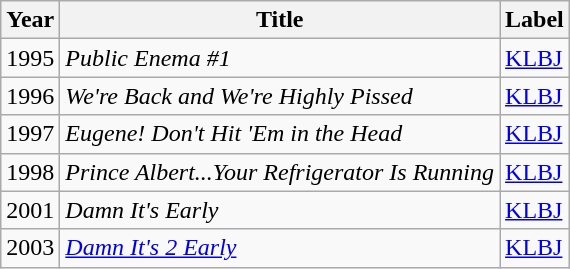<table class="wikitable">
<tr>
<th><strong>Year</strong></th>
<th><strong>Title</strong></th>
<th><strong>Label</strong></th>
</tr>
<tr>
<td>1995</td>
<td><em>Public Enema #1</em></td>
<td><a href='#'>KLBJ</a></td>
</tr>
<tr>
<td>1996</td>
<td><em>We're Back and We're Highly Pissed</em></td>
<td><a href='#'>KLBJ</a></td>
</tr>
<tr>
<td>1997</td>
<td><em>Eugene! Don't Hit 'Em in the Head</em></td>
<td><a href='#'>KLBJ</a></td>
</tr>
<tr>
<td>1998</td>
<td><em>Prince Albert...Your Refrigerator Is Running</em></td>
<td><a href='#'>KLBJ</a></td>
</tr>
<tr>
<td>2001</td>
<td><em>Damn It's Early</em></td>
<td><a href='#'>KLBJ</a></td>
</tr>
<tr>
<td>2003</td>
<td><em><a href='#'>Damn It's 2 Early</a></em></td>
<td><a href='#'>KLBJ</a></td>
</tr>
</table>
